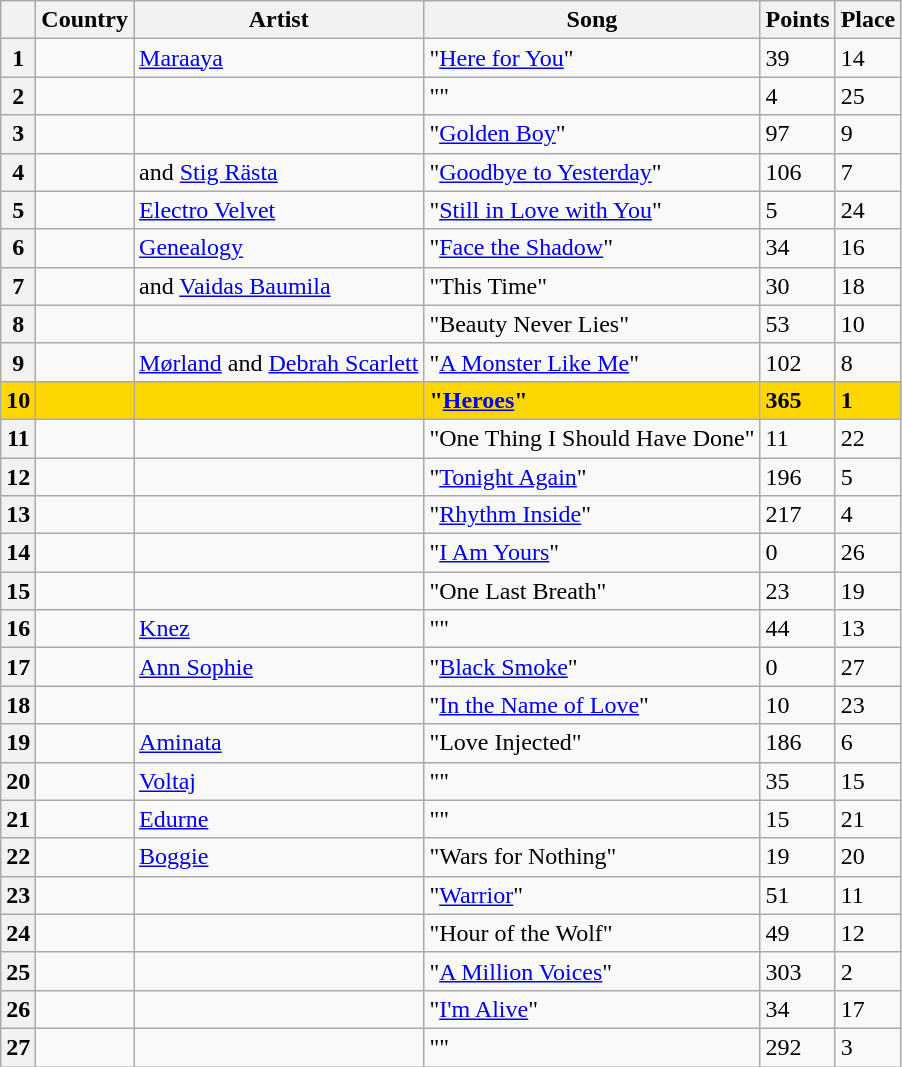<table class="sortable wikitable plainrowheaders">
<tr>
<th scope="col"></th>
<th scope="col">Country</th>
<th scope="col">Artist</th>
<th scope="col">Song</th>
<th scope="col">Points</th>
<th scope="col">Place</th>
</tr>
<tr>
<th scope="row" style="text-align:center;">1</th>
<td></td>
<td><a href='#'>Maraaya</a></td>
<td>"<a href='#'>Here for You</a>"</td>
<td>39</td>
<td>14</td>
</tr>
<tr>
<th scope="row" style="text-align:center;">2</th>
<td></td>
<td></td>
<td>""</td>
<td>4</td>
<td>25</td>
</tr>
<tr>
<th scope="row" style="text-align:center;">3</th>
<td></td>
<td></td>
<td>"<a href='#'>Golden Boy</a>"</td>
<td>97</td>
<td>9</td>
</tr>
<tr>
<th scope="row" style="text-align:center;">4</th>
<td></td>
<td> and <a href='#'>Stig Rästa</a></td>
<td>"<a href='#'>Goodbye to Yesterday</a>"</td>
<td>106</td>
<td>7</td>
</tr>
<tr>
<th scope="row" style="text-align:center;">5</th>
<td></td>
<td><a href='#'>Electro Velvet</a></td>
<td>"<a href='#'>Still in Love with You</a>"</td>
<td>5</td>
<td>24</td>
</tr>
<tr>
<th scope="row" style="text-align:center;">6</th>
<td></td>
<td><a href='#'>Genealogy</a></td>
<td>"<a href='#'>Face the Shadow</a>"</td>
<td>34</td>
<td>16</td>
</tr>
<tr>
<th scope="row" style="text-align:center;">7</th>
<td></td>
<td> and <a href='#'>Vaidas Baumila</a></td>
<td>"This Time"</td>
<td>30</td>
<td>18</td>
</tr>
<tr>
<th scope="row" style="text-align:center;">8</th>
<td></td>
<td></td>
<td>"Beauty Never Lies"</td>
<td>53</td>
<td>10</td>
</tr>
<tr>
<th scope="row" style="text-align:center;" style="text-align:center;">9</th>
<td></td>
<td><a href='#'>Mørland</a> and <a href='#'>Debrah Scarlett</a></td>
<td>"<a href='#'>A Monster Like Me</a>"</td>
<td>102</td>
<td>8</td>
</tr>
<tr style="font-weight:bold; background:gold;">
<th scope="row" style="text-align:center; font-weight:bold; background:gold;">10</th>
<td></td>
<td></td>
<td>"<a href='#'>Heroes</a>"</td>
<td>365</td>
<td>1</td>
</tr>
<tr>
<th scope="row" style="text-align:center;">11</th>
<td></td>
<td></td>
<td>"One Thing I Should Have Done"</td>
<td>11</td>
<td>22</td>
</tr>
<tr>
<th scope="row" style="text-align:center;">12</th>
<td></td>
<td></td>
<td>"<a href='#'>Tonight Again</a>"</td>
<td>196</td>
<td>5</td>
</tr>
<tr>
<th scope="row" style="text-align:center;">13</th>
<td></td>
<td></td>
<td>"<a href='#'>Rhythm Inside</a>"</td>
<td>217</td>
<td>4</td>
</tr>
<tr>
<th scope="row" style="text-align:center;">14</th>
<td></td>
<td></td>
<td>"<a href='#'>I Am Yours</a>"</td>
<td>0</td>
<td>26</td>
</tr>
<tr>
<th scope="row" style="text-align:center;">15</th>
<td></td>
<td></td>
<td>"One Last Breath"</td>
<td>23</td>
<td>19</td>
</tr>
<tr>
<th scope="row" style="text-align:center;">16</th>
<td></td>
<td><a href='#'>Knez</a></td>
<td>""</td>
<td>44</td>
<td>13</td>
</tr>
<tr>
<th scope="row" style="text-align:center;">17</th>
<td></td>
<td><a href='#'>Ann Sophie</a></td>
<td>"<a href='#'>Black Smoke</a>"</td>
<td>0</td>
<td>27</td>
</tr>
<tr>
<th scope="row" style="text-align:center;">18</th>
<td></td>
<td></td>
<td>"<a href='#'>In the Name of Love</a>"</td>
<td>10</td>
<td>23</td>
</tr>
<tr>
<th scope="row" style="text-align:center;">19</th>
<td></td>
<td><a href='#'>Aminata</a></td>
<td>"Love Injected"</td>
<td>186</td>
<td>6</td>
</tr>
<tr>
<th scope="row" style="text-align:center;">20</th>
<td></td>
<td><a href='#'>Voltaj</a></td>
<td>""</td>
<td>35</td>
<td>15</td>
</tr>
<tr>
<th scope="row" style="text-align:center;">21</th>
<td></td>
<td><a href='#'>Edurne</a></td>
<td>""</td>
<td>15</td>
<td>21</td>
</tr>
<tr>
<th scope="row" style="text-align:center;">22</th>
<td></td>
<td><a href='#'>Boggie</a></td>
<td>"Wars for Nothing"</td>
<td>19</td>
<td>20</td>
</tr>
<tr>
<th scope="row" style="text-align:center;">23</th>
<td></td>
<td></td>
<td>"<a href='#'>Warrior</a>"</td>
<td>51</td>
<td>11</td>
</tr>
<tr>
<th scope="row" style="text-align:center;">24</th>
<td></td>
<td></td>
<td>"Hour of the Wolf"</td>
<td>49</td>
<td>12</td>
</tr>
<tr>
<th scope="row" style="text-align:center;">25</th>
<td></td>
<td></td>
<td>"<a href='#'>A Million Voices</a>"</td>
<td>303</td>
<td>2</td>
</tr>
<tr>
<th scope="row" style="text-align:center;">26</th>
<td></td>
<td></td>
<td>"<a href='#'>I'm Alive</a>"</td>
<td>34</td>
<td>17</td>
</tr>
<tr>
<th scope="row" style="text-align:center;">27</th>
<td></td>
<td></td>
<td>""</td>
<td>292</td>
<td>3</td>
</tr>
</table>
